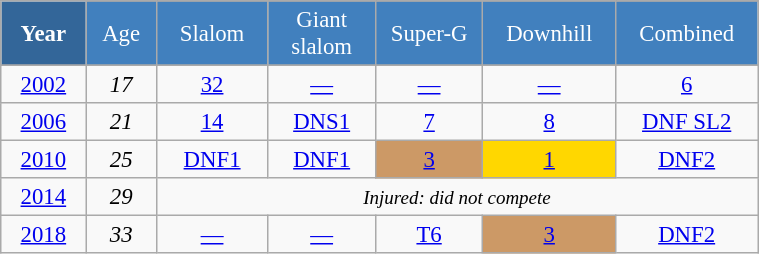<table class="wikitable" style="font-size:95%; text-align:center; border:grey solid 1px; border-collapse:collapse;" width="40%">
<tr style="background-color:#369; color:white;">
<td rowspan="2" colspan="1" width="4%"><strong>Year</strong></td>
</tr>
<tr style="background-color:#4180be; color:white;">
<td width="3%">Age</td>
<td width="5%">Slalom</td>
<td width="5%">Giant<br>slalom</td>
<td width="5%">Super-G</td>
<td width="5%">Downhill</td>
<td width="5%">Combined</td>
</tr>
<tr style="background-color:#8CB2D8; color:white;">
</tr>
<tr>
<td><a href='#'>2002</a></td>
<td><em>17</em></td>
<td><a href='#'>32</a></td>
<td><a href='#'>—</a></td>
<td><a href='#'>—</a></td>
<td><a href='#'>—</a></td>
<td><a href='#'>6</a></td>
</tr>
<tr>
<td><a href='#'>2006</a></td>
<td><em>21</em></td>
<td><a href='#'>14</a></td>
<td><a href='#'>DNS1</a></td>
<td><a href='#'>7</a></td>
<td><a href='#'>8</a></td>
<td><a href='#'>DNF SL2</a></td>
</tr>
<tr>
<td><a href='#'>2010</a></td>
<td><em>25</em></td>
<td><a href='#'>DNF1</a></td>
<td><a href='#'>DNF1</a></td>
<td style="background:#c96;"><a href='#'>3</a></td>
<td style="background:gold;"><a href='#'>1</a></td>
<td><a href='#'>DNF2</a></td>
</tr>
<tr>
<td><a href='#'>2014</a></td>
<td><em>29</em></td>
<td colspan=5><em><small>Injured: did not compete</small></em></td>
</tr>
<tr>
<td><a href='#'>2018</a></td>
<td><em>33</em></td>
<td><a href='#'>—</a></td>
<td><a href='#'>—</a></td>
<td><a href='#'>T6</a></td>
<td style="background:#c96;"><a href='#'>3</a></td>
<td><a href='#'>DNF2</a></td>
</tr>
</table>
